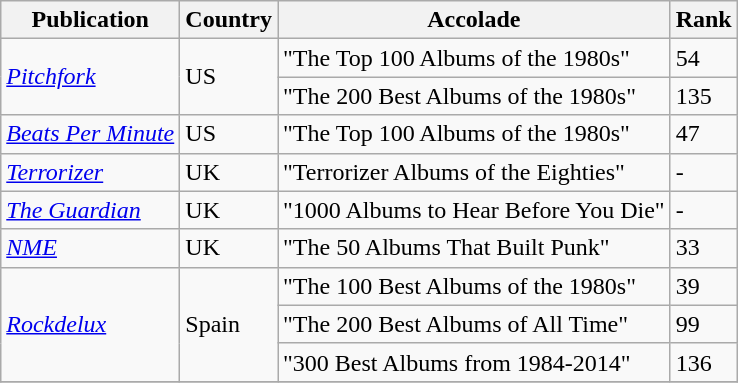<table class="wikitable sortable">
<tr>
<th>Publication</th>
<th>Country</th>
<th>Accolade</th>
<th>Rank</th>
</tr>
<tr>
<td rowspan=2><em><a href='#'>Pitchfork</a></em></td>
<td rowspan=2>US</td>
<td>"The Top 100 Albums of the 1980s"</td>
<td>54</td>
</tr>
<tr>
<td>"The 200 Best Albums of the 1980s"</td>
<td>135</td>
</tr>
<tr>
<td><em><a href='#'>Beats Per Minute</a></em></td>
<td>US</td>
<td>"The Top 100 Albums of the 1980s"</td>
<td>47</td>
</tr>
<tr>
<td><em><a href='#'>Terrorizer</a></em></td>
<td>UK</td>
<td>"Terrorizer Albums of the Eighties"</td>
<td>-</td>
</tr>
<tr>
<td><em><a href='#'>The Guardian</a></em></td>
<td>UK</td>
<td>"1000 Albums to Hear Before You Die"</td>
<td>-</td>
</tr>
<tr>
<td><em><a href='#'>NME</a></em></td>
<td>UK</td>
<td>"The 50 Albums That Built Punk"</td>
<td>33</td>
</tr>
<tr>
<td rowspan=3><em><a href='#'>Rockdelux</a></em></td>
<td rowspan=3>Spain</td>
<td>"The 100 Best Albums of the 1980s"</td>
<td>39</td>
</tr>
<tr>
<td>"The 200 Best Albums of All Time"</td>
<td>99</td>
</tr>
<tr>
<td>"300 Best Albums from 1984-2014"</td>
<td>136</td>
</tr>
<tr>
</tr>
</table>
